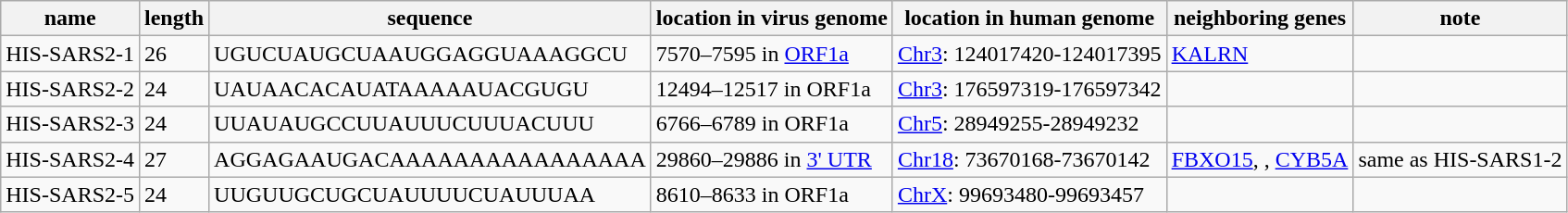<table class="wikitable sortable">
<tr>
<th>name</th>
<th>length</th>
<th>sequence</th>
<th>location in virus genome</th>
<th>location in human genome</th>
<th>neighboring genes</th>
<th>note</th>
</tr>
<tr>
<td>HIS-SARS2-1</td>
<td>26</td>
<td>UGUCUAUGCUAAUGGAGGUAAAGGCU</td>
<td>7570–7595 in <a href='#'>ORF1a</a></td>
<td><a href='#'>Chr3</a>: 124017420-124017395</td>
<td><a href='#'>KALRN</a></td>
<td></td>
</tr>
<tr>
<td>HIS-SARS2-2</td>
<td>24</td>
<td>UAUAACACAUATAAAAAUACGUGU</td>
<td>12494–12517 in ORF1a</td>
<td><a href='#'>Chr3</a>: 176597319-176597342</td>
<td></td>
<td></td>
</tr>
<tr>
<td>HIS-SARS2-3</td>
<td>24</td>
<td>UUAUAUGCCUUAUUUCUUUACUUU</td>
<td>6766–6789 in ORF1a</td>
<td><a href='#'>Chr5</a>: 28949255-28949232</td>
<td></td>
<td></td>
</tr>
<tr>
<td>HIS-SARS2-4</td>
<td>27</td>
<td>AGGAGAAUGACAAAAAAAAAAAAAAAA</td>
<td>29860–29886 in <a href='#'>3' UTR</a></td>
<td><a href='#'>Chr18</a>: 73670168-73670142</td>
<td><a href='#'>FBXO15</a>, , <a href='#'>CYB5A</a></td>
<td>same as HIS-SARS1-2</td>
</tr>
<tr>
<td>HIS-SARS2-5</td>
<td>24</td>
<td>UUGUUGCUGCUAUUUUCUAUUUAA</td>
<td>8610–8633 in ORF1a</td>
<td><a href='#'>ChrX</a>: 99693480-99693457</td>
<td></td>
<td></td>
</tr>
</table>
